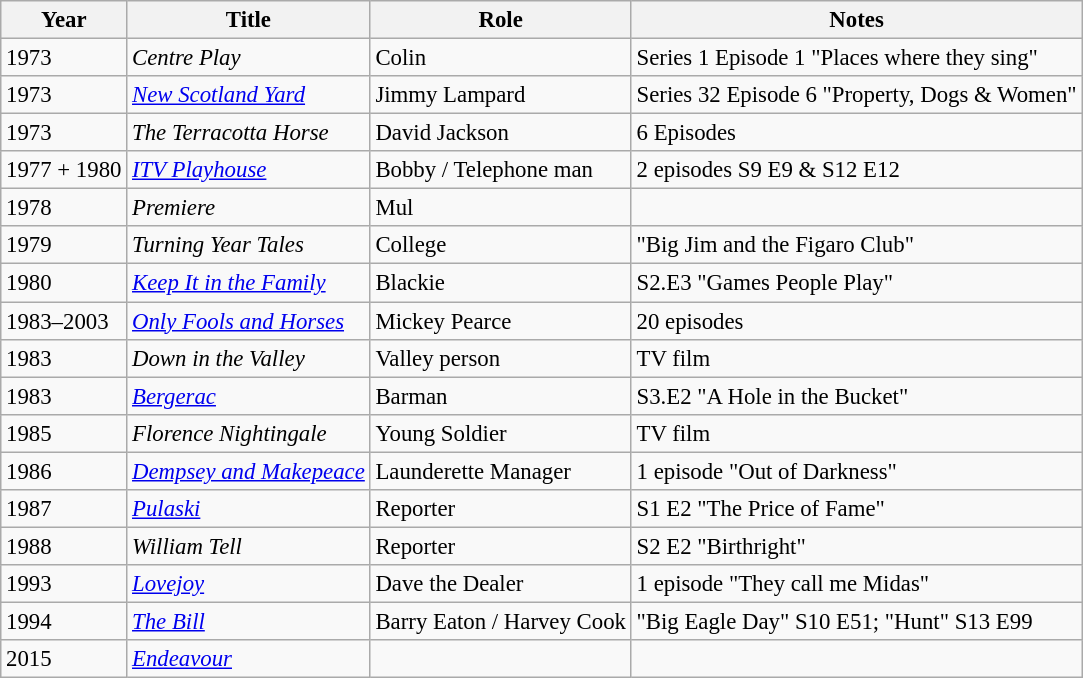<table class="wikitable" style="font-size:95%">
<tr style="text-align:center;">
<th>Year</th>
<th>Title</th>
<th>Role</th>
<th>Notes</th>
</tr>
<tr>
<td>1973</td>
<td><em>Centre Play</em></td>
<td>Colin</td>
<td>Series 1 Episode 1 "Places where they sing"</td>
</tr>
<tr>
<td>1973</td>
<td><em><a href='#'>New Scotland Yard</a></em></td>
<td>Jimmy Lampard</td>
<td>Series 32 Episode 6 "Property, Dogs & Women"</td>
</tr>
<tr>
<td>1973</td>
<td><em>The Terracotta Horse</em></td>
<td>David Jackson</td>
<td>6 Episodes</td>
</tr>
<tr>
<td>1977 + 1980</td>
<td><em><a href='#'>ITV Playhouse</a></em></td>
<td>Bobby / Telephone man</td>
<td>2 episodes S9 E9 & S12 E12</td>
</tr>
<tr>
<td>1978</td>
<td><em>Premiere</em></td>
<td>Mul</td>
<td></td>
</tr>
<tr>
<td>1979</td>
<td><em>Turning Year Tales</em></td>
<td>College</td>
<td>"Big Jim and the Figaro Club"</td>
</tr>
<tr>
<td>1980</td>
<td><em><a href='#'>Keep It in the Family</a></em></td>
<td>Blackie</td>
<td>S2.E3 "Games People Play"</td>
</tr>
<tr>
<td>1983–2003</td>
<td><em><a href='#'>Only Fools and Horses</a></em></td>
<td>Mickey Pearce</td>
<td>20 episodes</td>
</tr>
<tr>
<td>1983</td>
<td><em>Down in the Valley</em></td>
<td>Valley person</td>
<td>TV film</td>
</tr>
<tr>
<td>1983</td>
<td><em><a href='#'>Bergerac</a></em></td>
<td>Barman</td>
<td>S3.E2 "A Hole in the Bucket"</td>
</tr>
<tr>
<td>1985</td>
<td><em>Florence Nightingale</em></td>
<td>Young Soldier</td>
<td>TV film</td>
</tr>
<tr>
<td>1986</td>
<td><em><a href='#'>Dempsey and Makepeace</a></em></td>
<td>Launderette Manager</td>
<td>1 episode "Out of Darkness"</td>
</tr>
<tr>
<td>1987</td>
<td><em><a href='#'>Pulaski</a></em></td>
<td>Reporter</td>
<td>S1 E2  "The Price of Fame"</td>
</tr>
<tr>
<td>1988</td>
<td><em>William Tell</em></td>
<td>Reporter</td>
<td>S2 E2  "Birthright"</td>
</tr>
<tr>
<td>1993</td>
<td><em><a href='#'>Lovejoy</a></em></td>
<td>Dave the Dealer</td>
<td>1 episode "They call me Midas"</td>
</tr>
<tr>
<td>1994</td>
<td><em><a href='#'>The Bill</a></em></td>
<td>Barry Eaton / Harvey Cook</td>
<td>"Big Eagle Day" S10 E51; "Hunt" S13 E99</td>
</tr>
<tr>
<td>2015</td>
<td><em><a href='#'>Endeavour</a></em></td>
<td></td>
<td></td>
</tr>
</table>
